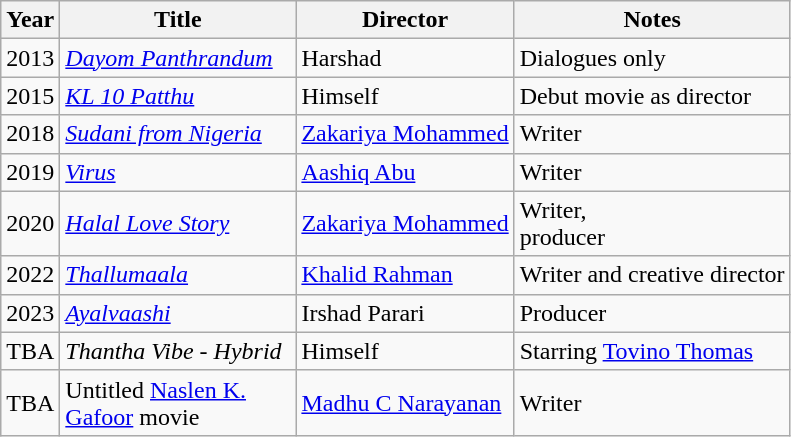<table class=wikitable>
<tr>
<th>Year</th>
<th width=150>Title</th>
<th>Director</th>
<th>Notes</th>
</tr>
<tr>
<td>2013</td>
<td><em><a href='#'>Dayom Panthrandum</a></em></td>
<td>Harshad</td>
<td>Dialogues only</td>
</tr>
<tr>
<td>2015</td>
<td><em><a href='#'>KL 10 Patthu</a></em></td>
<td>Himself</td>
<td>Debut movie as director</td>
</tr>
<tr>
<td>2018</td>
<td><em><a href='#'>Sudani from Nigeria</a></em></td>
<td><a href='#'>Zakariya Mohammed</a></td>
<td>Writer</td>
</tr>
<tr>
<td>2019</td>
<td><em><a href='#'>Virus</a></em></td>
<td><a href='#'>Aashiq Abu</a></td>
<td>Writer</td>
</tr>
<tr>
<td>2020</td>
<td><em><a href='#'>Halal Love Story</a> </em></td>
<td><a href='#'>Zakariya Mohammed</a></td>
<td>Writer,<br>producer</td>
</tr>
<tr>
<td>2022</td>
<td><em><a href='#'>Thallumaala</a></em></td>
<td><a href='#'>Khalid Rahman</a></td>
<td>Writer and creative director</td>
</tr>
<tr>
<td>2023</td>
<td><em><a href='#'>Ayalvaashi</a></em></td>
<td>Irshad Parari</td>
<td>Producer</td>
</tr>
<tr>
<td>TBA</td>
<td><em>Thantha Vibe - Hybrid</em></td>
<td>Himself</td>
<td>Starring <a href='#'>Tovino Thomas</a></td>
</tr>
<tr>
<td>TBA</td>
<td>Untitled <a href='#'>Naslen K. Gafoor</a> movie</td>
<td><a href='#'>Madhu C Narayanan</a></td>
<td>Writer</td>
</tr>
</table>
